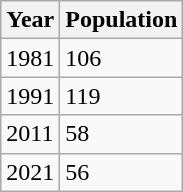<table class=wikitable>
<tr>
<th>Year</th>
<th>Population</th>
</tr>
<tr>
<td>1981</td>
<td>106</td>
</tr>
<tr>
<td>1991</td>
<td>119</td>
</tr>
<tr>
<td>2011</td>
<td>58</td>
</tr>
<tr>
<td>2021</td>
<td>56</td>
</tr>
</table>
